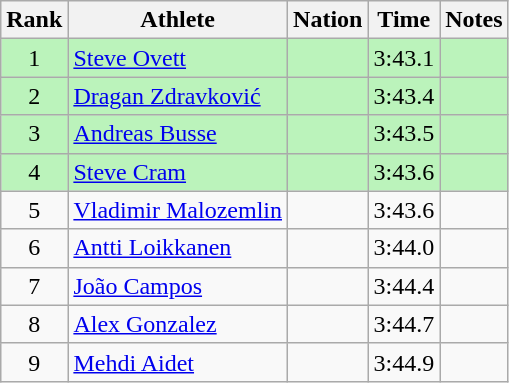<table class="wikitable sortable" style="text-align:center">
<tr>
<th>Rank</th>
<th>Athlete</th>
<th>Nation</th>
<th>Time</th>
<th>Notes</th>
</tr>
<tr style="background:#bbf3bb;">
<td>1</td>
<td align=left><a href='#'>Steve Ovett</a></td>
<td align=left></td>
<td>3:43.1</td>
<td></td>
</tr>
<tr style="background:#bbf3bb;">
<td>2</td>
<td align=left><a href='#'>Dragan Zdravković</a></td>
<td align=left></td>
<td>3:43.4</td>
<td></td>
</tr>
<tr style="background:#bbf3bb;">
<td>3</td>
<td align=left><a href='#'>Andreas Busse</a></td>
<td align=left></td>
<td>3:43.5</td>
<td></td>
</tr>
<tr style="background:#bbf3bb;">
<td>4</td>
<td align=left><a href='#'>Steve Cram</a></td>
<td align=left></td>
<td>3:43.6</td>
<td></td>
</tr>
<tr>
<td>5</td>
<td align=left><a href='#'>Vladimir Malozemlin</a></td>
<td align=left></td>
<td>3:43.6</td>
<td></td>
</tr>
<tr>
<td>6</td>
<td align=left><a href='#'>Antti Loikkanen</a></td>
<td align=left></td>
<td>3:44.0</td>
<td></td>
</tr>
<tr>
<td>7</td>
<td align=left><a href='#'>João Campos</a></td>
<td align=left></td>
<td>3:44.4</td>
<td></td>
</tr>
<tr>
<td>8</td>
<td align=left><a href='#'>Alex Gonzalez</a></td>
<td align=left></td>
<td>3:44.7</td>
<td></td>
</tr>
<tr>
<td>9</td>
<td align=left><a href='#'>Mehdi Aidet</a></td>
<td align=left></td>
<td>3:44.9</td>
<td></td>
</tr>
</table>
